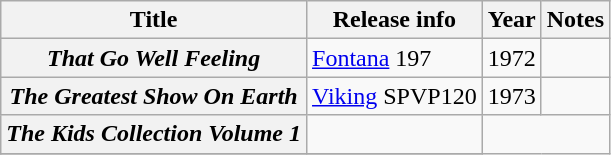<table class="wikitable plainrowheaders sortable">
<tr>
<th scope="col">Title</th>
<th scope="col">Release info</th>
<th scope="col">Year</th>
<th scope="col" class="unsortable">Notes</th>
</tr>
<tr>
<th scope="row"><em>That Go Well Feeling</em></th>
<td><a href='#'>Fontana</a> 197</td>
<td>1972</td>
<td></td>
</tr>
<tr>
<th scope="row"><em>The Greatest Show On Earth</em></th>
<td><a href='#'>Viking</a> SPVP120</td>
<td>1973</td>
<td></td>
</tr>
<tr>
<th scope="row"><em>The Kids Collection Volume 1</em></th>
<td></td>
</tr>
<tr>
</tr>
</table>
